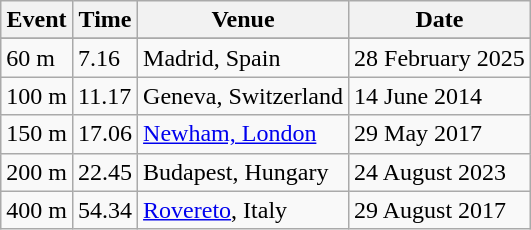<table class="wikitable">
<tr>
<th>Event</th>
<th>Time</th>
<th>Venue</th>
<th>Date</th>
</tr>
<tr>
</tr>
<tr>
<td>60 m</td>
<td>7.16</td>
<td>Madrid, Spain</td>
<td>28 February 2025</td>
</tr>
<tr>
<td>100 m</td>
<td>11.17</td>
<td>Geneva, Switzerland</td>
<td>14 June 2014</td>
</tr>
<tr>
<td>150 m</td>
<td>17.06</td>
<td><a href='#'>Newham, London</a></td>
<td>29 May 2017</td>
</tr>
<tr>
<td>200 m</td>
<td>22.45</td>
<td>Budapest, Hungary</td>
<td>24 August 2023</td>
</tr>
<tr>
<td>400 m</td>
<td>54.34</td>
<td><a href='#'>Rovereto</a>, Italy</td>
<td>29 August 2017</td>
</tr>
</table>
